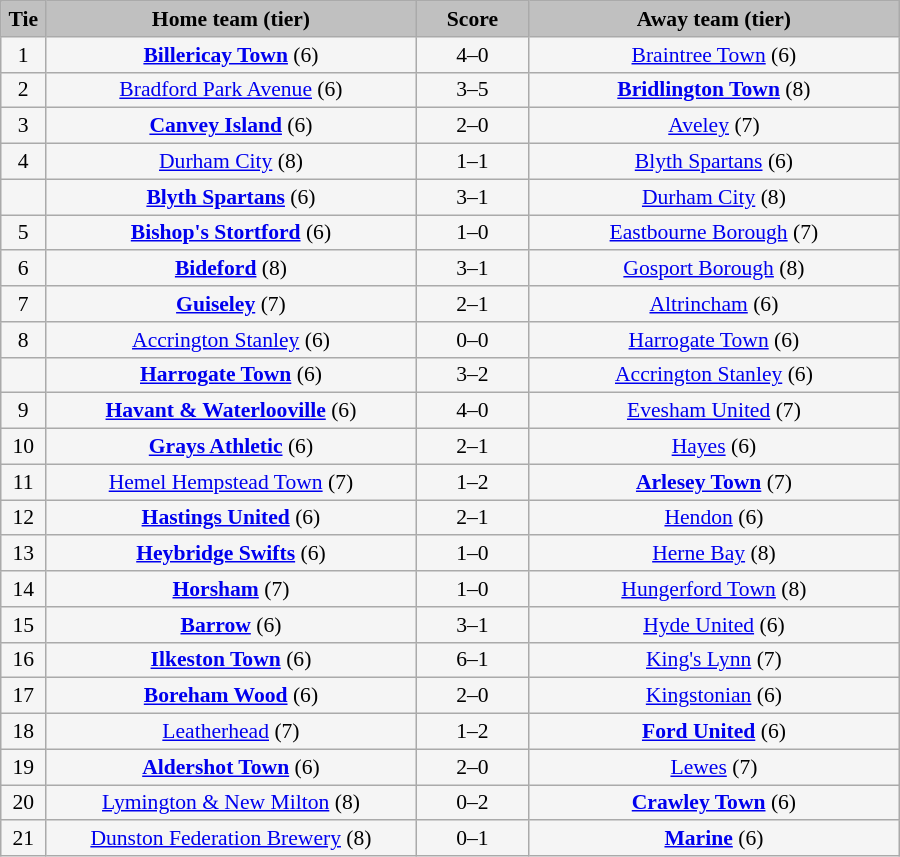<table class="wikitable" style="width: 600px; background:WhiteSmoke; text-align:center; font-size:90%">
<tr>
<td scope="col" style="width:  5.00%; background:silver;"><strong>Tie</strong></td>
<td scope="col" style="width: 41.25%; background:silver;"><strong>Home team (tier)</strong></td>
<td scope="col" style="width: 12.50%; background:silver;"><strong>Score</strong></td>
<td scope="col" style="width: 41.25%; background:silver;"><strong>Away team (tier)</strong></td>
</tr>
<tr>
<td>1</td>
<td><strong><a href='#'>Billericay Town</a></strong> (6)</td>
<td>4–0</td>
<td><a href='#'>Braintree Town</a> (6)</td>
</tr>
<tr>
<td>2</td>
<td><a href='#'>Bradford Park Avenue</a> (6)</td>
<td>3–5</td>
<td><strong><a href='#'>Bridlington Town</a></strong> (8)</td>
</tr>
<tr>
<td>3</td>
<td><strong><a href='#'>Canvey Island</a></strong> (6)</td>
<td>2–0</td>
<td><a href='#'>Aveley</a> (7)</td>
</tr>
<tr>
<td>4</td>
<td><a href='#'>Durham City</a> (8)</td>
<td>1–1</td>
<td><a href='#'>Blyth Spartans</a> (6)</td>
</tr>
<tr>
<td><em></em></td>
<td><strong><a href='#'>Blyth Spartans</a></strong> (6)</td>
<td>3–1</td>
<td><a href='#'>Durham City</a> (8)</td>
</tr>
<tr>
<td>5</td>
<td><strong><a href='#'>Bishop's Stortford</a></strong> (6)</td>
<td>1–0</td>
<td><a href='#'>Eastbourne Borough</a> (7)</td>
</tr>
<tr>
<td>6</td>
<td><strong><a href='#'>Bideford</a></strong> (8)</td>
<td>3–1</td>
<td><a href='#'>Gosport Borough</a> (8)</td>
</tr>
<tr>
<td>7</td>
<td><strong><a href='#'>Guiseley</a></strong> (7)</td>
<td>2–1</td>
<td><a href='#'>Altrincham</a> (6)</td>
</tr>
<tr>
<td>8</td>
<td><a href='#'>Accrington Stanley</a> (6)</td>
<td>0–0</td>
<td><a href='#'>Harrogate Town</a> (6)</td>
</tr>
<tr>
<td><em></em></td>
<td><strong><a href='#'>Harrogate Town</a></strong> (6)</td>
<td>3–2</td>
<td><a href='#'>Accrington Stanley</a> (6)</td>
</tr>
<tr>
<td>9</td>
<td><strong><a href='#'>Havant & Waterlooville</a></strong> (6)</td>
<td>4–0</td>
<td><a href='#'>Evesham United</a> (7)</td>
</tr>
<tr>
<td>10</td>
<td><strong><a href='#'>Grays Athletic</a></strong> (6)</td>
<td>2–1</td>
<td><a href='#'>Hayes</a> (6)</td>
</tr>
<tr>
<td>11</td>
<td><a href='#'>Hemel Hempstead Town</a> (7)</td>
<td>1–2</td>
<td><strong><a href='#'>Arlesey Town</a></strong> (7)</td>
</tr>
<tr>
<td>12</td>
<td><strong><a href='#'>Hastings United</a></strong> (6)</td>
<td>2–1</td>
<td><a href='#'>Hendon</a> (6)</td>
</tr>
<tr>
<td>13</td>
<td><strong><a href='#'>Heybridge Swifts</a></strong> (6)</td>
<td>1–0</td>
<td><a href='#'>Herne Bay</a> (8)</td>
</tr>
<tr>
<td>14</td>
<td><strong><a href='#'>Horsham</a></strong> (7)</td>
<td>1–0</td>
<td><a href='#'>Hungerford Town</a> (8)</td>
</tr>
<tr>
<td>15</td>
<td><strong><a href='#'>Barrow</a></strong> (6)</td>
<td>3–1</td>
<td><a href='#'>Hyde United</a> (6)</td>
</tr>
<tr>
<td>16</td>
<td><strong><a href='#'>Ilkeston Town</a></strong> (6)</td>
<td>6–1</td>
<td><a href='#'>King's Lynn</a> (7)</td>
</tr>
<tr>
<td>17</td>
<td><strong><a href='#'>Boreham Wood</a></strong> (6)</td>
<td>2–0</td>
<td><a href='#'>Kingstonian</a> (6)</td>
</tr>
<tr>
<td>18</td>
<td><a href='#'>Leatherhead</a> (7)</td>
<td>1–2</td>
<td><strong><a href='#'>Ford United</a></strong> (6)</td>
</tr>
<tr>
<td>19</td>
<td><strong><a href='#'>Aldershot Town</a></strong> (6)</td>
<td>2–0</td>
<td><a href='#'>Lewes</a> (7)</td>
</tr>
<tr>
<td>20</td>
<td><a href='#'>Lymington & New Milton</a> (8)</td>
<td>0–2</td>
<td><strong><a href='#'>Crawley Town</a></strong> (6)</td>
</tr>
<tr>
<td>21</td>
<td><a href='#'>Dunston Federation Brewery</a> (8)</td>
<td>0–1</td>
<td><strong><a href='#'>Marine</a></strong> (6)</td>
</tr>
</table>
